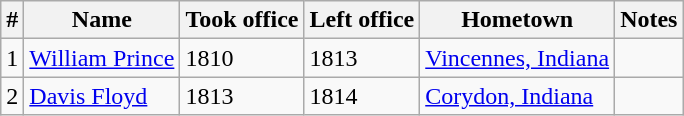<table class="wikitable sortable">
<tr>
<th>#</th>
<th>Name</th>
<th>Took office</th>
<th>Left office</th>
<th>Hometown</th>
<th>Notes</th>
</tr>
<tr>
<td>1</td>
<td><a href='#'>William Prince</a></td>
<td>1810</td>
<td>1813</td>
<td><a href='#'>Vincennes, Indiana</a></td>
<td></td>
</tr>
<tr>
<td>2</td>
<td><a href='#'>Davis Floyd</a></td>
<td>1813</td>
<td>1814</td>
<td><a href='#'>Corydon, Indiana</a></td>
<td></td>
</tr>
</table>
